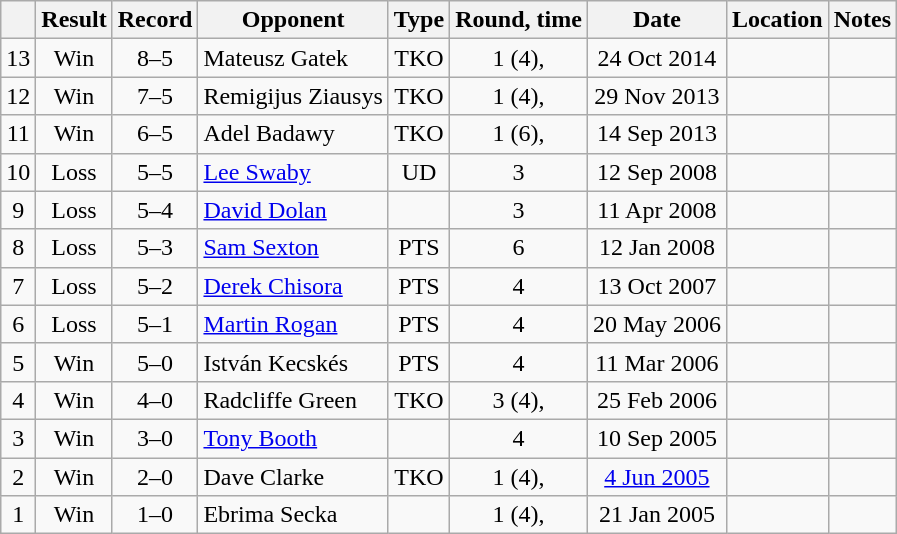<table class="wikitable" style="text-align:center">
<tr>
<th></th>
<th>Result</th>
<th>Record</th>
<th>Opponent</th>
<th>Type</th>
<th>Round, time</th>
<th>Date</th>
<th>Location</th>
<th>Notes</th>
</tr>
<tr>
<td>13</td>
<td>Win</td>
<td>8–5</td>
<td style="text-align:left;">Mateusz Gatek</td>
<td>TKO</td>
<td>1 (4), </td>
<td>24 Oct 2014</td>
<td style="text-align:left;"></td>
<td></td>
</tr>
<tr>
<td>12</td>
<td>Win</td>
<td>7–5</td>
<td style="text-align:left;">Remigijus Ziausys</td>
<td>TKO</td>
<td>1 (4), </td>
<td>29 Nov 2013</td>
<td style="text-align:left;"></td>
<td></td>
</tr>
<tr>
<td>11</td>
<td>Win</td>
<td>6–5</td>
<td style="text-align:left;">Adel Badawy</td>
<td>TKO</td>
<td>1 (6), </td>
<td>14 Sep 2013</td>
<td style="text-align:left;"></td>
<td></td>
</tr>
<tr>
<td>10</td>
<td>Loss</td>
<td>5–5</td>
<td style="text-align:left;"><a href='#'>Lee Swaby</a></td>
<td>UD</td>
<td>3</td>
<td>12 Sep 2008</td>
<td style="text-align:left;"></td>
<td style="text-align:left;"></td>
</tr>
<tr>
<td>9</td>
<td>Loss</td>
<td>5–4</td>
<td style="text-align:left;"><a href='#'>David Dolan</a></td>
<td></td>
<td>3</td>
<td>11 Apr 2008</td>
<td style="text-align:left;"></td>
<td style="text-align:left;"></td>
</tr>
<tr>
<td>8</td>
<td>Loss</td>
<td>5–3</td>
<td style="text-align:left;"><a href='#'>Sam Sexton</a></td>
<td>PTS</td>
<td>6</td>
<td>12 Jan 2008</td>
<td style="text-align:left;"></td>
<td></td>
</tr>
<tr>
<td>7</td>
<td>Loss</td>
<td>5–2</td>
<td style="text-align:left;"><a href='#'>Derek Chisora</a></td>
<td>PTS</td>
<td>4</td>
<td>13 Oct 2007</td>
<td style="text-align:left;"></td>
<td></td>
</tr>
<tr>
<td>6</td>
<td>Loss</td>
<td>5–1</td>
<td style="text-align:left;"><a href='#'>Martin Rogan</a></td>
<td>PTS</td>
<td>4</td>
<td>20 May 2006</td>
<td style="text-align:left;"></td>
<td></td>
</tr>
<tr>
<td>5</td>
<td>Win</td>
<td>5–0</td>
<td style="text-align:left;">István Kecskés</td>
<td>PTS</td>
<td>4</td>
<td>11 Mar 2006</td>
<td style="text-align:left;"></td>
<td></td>
</tr>
<tr>
<td>4</td>
<td>Win</td>
<td>4–0</td>
<td style="text-align:left;">Radcliffe Green</td>
<td>TKO</td>
<td>3 (4), </td>
<td>25 Feb 2006</td>
<td style="text-align:left;"></td>
<td></td>
</tr>
<tr>
<td>3</td>
<td>Win</td>
<td>3–0</td>
<td style="text-align:left;"><a href='#'>Tony Booth</a></td>
<td></td>
<td>4</td>
<td>10 Sep 2005</td>
<td style="text-align:left;"></td>
<td></td>
</tr>
<tr>
<td>2</td>
<td>Win</td>
<td>2–0</td>
<td style="text-align:left;">Dave Clarke</td>
<td>TKO</td>
<td>1 (4), </td>
<td><a href='#'>4 Jun 2005</a></td>
<td style="text-align:left;"></td>
<td></td>
</tr>
<tr>
<td>1</td>
<td>Win</td>
<td>1–0</td>
<td style="text-align:left;">Ebrima Secka</td>
<td></td>
<td>1 (4), </td>
<td>21 Jan 2005</td>
<td style="text-align:left;"></td>
<td></td>
</tr>
</table>
